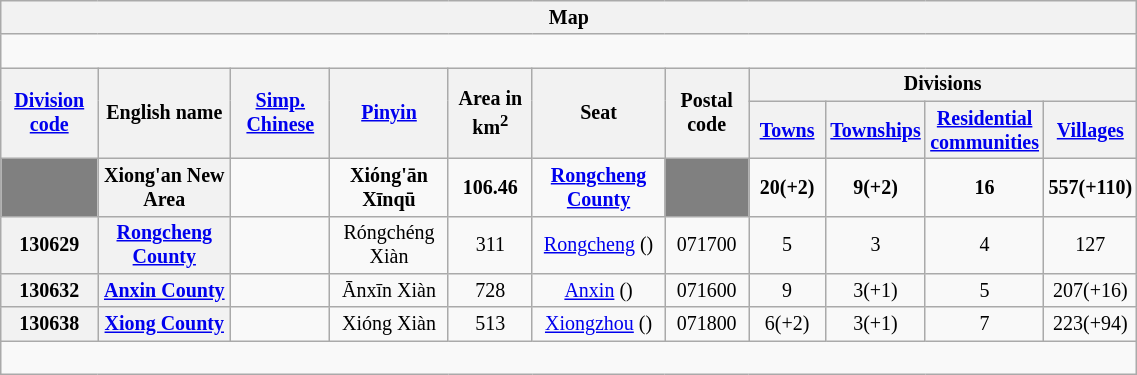<table class="wikitable" align="center" style="width:60%; font-size:smaller" border="1">
<tr>
<th colspan=14><strong>Map</strong></th>
</tr>
<tr>
<td colspan=14 align="center"><div><br> 





</div></td>
</tr>
<tr>
<th ! scope="col" rowspan=2><a href='#'>Division code</a></th>
<th ! scope="col" rowspan=2>English name</th>
<th ! scope="col" rowspan=2><a href='#'>Simp. Chinese</a></th>
<th ! scope="col" rowspan=2><a href='#'>Pinyin</a></th>
<th ! scope="col" rowspan=2>Area in km<sup>2</sup></th>
<th ! scope="col" rowspan=2>Seat</th>
<th ! scope="col" rowspan=2>Postal code</th>
<th ! scope="col" colspan=4>Divisions</th>
</tr>
<tr>
<th ! scope="col" width="45"><a href='#'>Towns</a></th>
<th ! scope="col" width="45"><a href='#'>Townships</a></th>
<th ! scope="col" width="45"><a href='#'>Residential communities</a></th>
<th ! scope="col" width="45"><a href='#'>Villages</a></th>
</tr>
<tr align="center" style="font-weight:bold">
<td bgcolor="grey"> </td>
<th>Xiong'an New Area</th>
<td></td>
<td>Xióng'ān Xīnqū</td>
<td>106.46</td>
<td><a href='#'>Rongcheng County</a></td>
<td bgcolor="grey" colspan="1"></td>
<td>20(+2)</td>
<td>9(+2)</td>
<td>16</td>
<td>557(+110)</td>
</tr>
<tr align="center">
<th>130629</th>
<th><a href='#'>Rongcheng County</a></th>
<td></td>
<td>Róngchéng Xiàn</td>
<td>311</td>
<td><a href='#'>Rongcheng</a> ()</td>
<td>071700</td>
<td>5</td>
<td>3</td>
<td>4</td>
<td>127</td>
</tr>
<tr align="center">
<th>130632</th>
<th><a href='#'>Anxin County</a></th>
<td></td>
<td>Ānxīn Xiàn</td>
<td>728</td>
<td><a href='#'>Anxin</a> ()</td>
<td>071600</td>
<td>9</td>
<td>3(+1)</td>
<td>5</td>
<td>207(+16)</td>
</tr>
<tr align="center">
<th>130638</th>
<th><a href='#'>Xiong County</a></th>
<td></td>
<td>Xióng Xiàn</td>
<td>513</td>
<td><a href='#'>Xiongzhou</a> ()</td>
<td>071800</td>
<td>6(+2)</td>
<td>3(+1)</td>
<td>7</td>
<td>223(+94)</td>
</tr>
<tr>
<td colspan="11"><br></td>
</tr>
</table>
